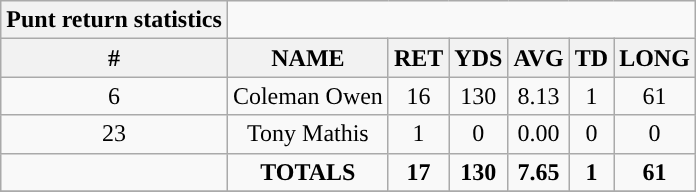<table class="wikitable sortable" style="text-align:center;">
<tr>
<th style="text-align:center; ">Punt return statistics</th>
</tr>
<tr>
<th>#</th>
<th>NAME</th>
<th>RET</th>
<th>YDS</th>
<th>AVG</th>
<th>TD</th>
<th>LONG</th>
</tr>
<tr>
<td>6</td>
<td>Coleman Owen</td>
<td>16</td>
<td>130</td>
<td>8.13</td>
<td>1</td>
<td>61</td>
</tr>
<tr>
<td>23</td>
<td>Tony Mathis</td>
<td>1</td>
<td>0</td>
<td>0.00</td>
<td>0</td>
<td>0</td>
</tr>
<tr>
<td></td>
<td><strong>TOTALS</strong></td>
<td><strong>17</strong></td>
<td><strong>130</strong></td>
<td><strong>7.65</strong></td>
<td><strong>1</strong></td>
<td><strong>61</strong></td>
</tr>
<tr>
</tr>
</table>
